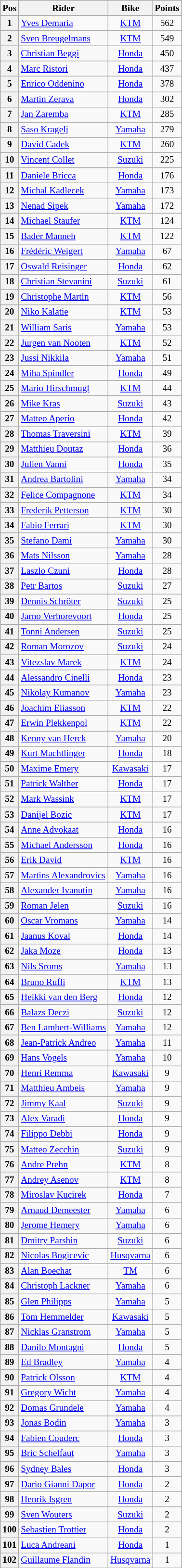<table class="wikitable" style="font-size: 80%; text-align:center">
<tr valign="top">
<th valign="middle">Pos</th>
<th valign="middle">Rider</th>
<th valign="middle">Bike</th>
<th valign="middle">Points</th>
</tr>
<tr>
<th>1</th>
<td align=left> <a href='#'>Yves Demaria</a></td>
<td><a href='#'>KTM</a></td>
<td>562</td>
</tr>
<tr>
<th>2</th>
<td align=left> <a href='#'>Sven Breugelmans</a></td>
<td><a href='#'>KTM</a></td>
<td>549</td>
</tr>
<tr>
<th>3</th>
<td align=left> <a href='#'>Christian Beggi</a></td>
<td><a href='#'>Honda</a></td>
<td>450</td>
</tr>
<tr>
<th>4</th>
<td align=left> <a href='#'>Marc Ristori</a></td>
<td><a href='#'>Honda</a></td>
<td>437</td>
</tr>
<tr>
<th>5</th>
<td align=left> <a href='#'>Enrico Oddenino</a></td>
<td><a href='#'>Honda</a></td>
<td>378</td>
</tr>
<tr>
<th>6</th>
<td align=left> <a href='#'>Martin Zerava</a></td>
<td><a href='#'>Honda</a></td>
<td>302</td>
</tr>
<tr>
<th>7</th>
<td align=left> <a href='#'>Jan Zaremba</a></td>
<td><a href='#'>KTM</a></td>
<td>285</td>
</tr>
<tr>
<th>8</th>
<td align=left> <a href='#'>Saso Kragelj</a></td>
<td><a href='#'>Yamaha</a></td>
<td>279</td>
</tr>
<tr>
<th>9</th>
<td align=left> <a href='#'>David Cadek</a></td>
<td><a href='#'>KTM</a></td>
<td>260</td>
</tr>
<tr>
<th>10</th>
<td align=left> <a href='#'>Vincent Collet</a></td>
<td><a href='#'>Suzuki</a></td>
<td>225</td>
</tr>
<tr>
<th>11</th>
<td align=left> <a href='#'>Daniele Bricca</a></td>
<td><a href='#'>Honda</a></td>
<td>176</td>
</tr>
<tr>
<th>12</th>
<td align=left> <a href='#'>Michal Kadlecek</a></td>
<td><a href='#'>Yamaha</a></td>
<td>173</td>
</tr>
<tr>
<th>13</th>
<td align=left> <a href='#'>Nenad Sipek</a></td>
<td><a href='#'>Yamaha</a></td>
<td>172</td>
</tr>
<tr>
<th>14</th>
<td align=left> <a href='#'>Michael Staufer</a></td>
<td><a href='#'>KTM</a></td>
<td>124</td>
</tr>
<tr>
<th>15</th>
<td align=left> <a href='#'>Bader Manneh</a></td>
<td><a href='#'>KTM</a></td>
<td>122</td>
</tr>
<tr>
<th>16</th>
<td align=left> <a href='#'>Frédéric Weigert</a></td>
<td><a href='#'>Yamaha</a></td>
<td>67</td>
</tr>
<tr>
<th>17</th>
<td align=left> <a href='#'>Oswald Reisinger</a></td>
<td><a href='#'>Honda</a></td>
<td>62</td>
</tr>
<tr>
<th>18</th>
<td align=left> <a href='#'>Christian Stevanini</a></td>
<td><a href='#'>Suzuki</a></td>
<td>61</td>
</tr>
<tr>
<th>19</th>
<td align=left> <a href='#'>Christophe Martin</a></td>
<td><a href='#'>KTM</a></td>
<td>56</td>
</tr>
<tr>
<th>20</th>
<td align=left> <a href='#'>Niko Kalatie</a></td>
<td><a href='#'>KTM</a></td>
<td>53</td>
</tr>
<tr>
<th>21</th>
<td align=left> <a href='#'>William Saris</a></td>
<td><a href='#'>Yamaha</a></td>
<td>53</td>
</tr>
<tr>
<th>22</th>
<td align=left> <a href='#'>Jurgen van Nooten</a></td>
<td><a href='#'>KTM</a></td>
<td>52</td>
</tr>
<tr>
<th>23</th>
<td align=left> <a href='#'>Jussi Nikkila</a></td>
<td><a href='#'>Yamaha</a></td>
<td>51</td>
</tr>
<tr>
<th>24</th>
<td align=left> <a href='#'>Miha Spindler</a></td>
<td><a href='#'>Honda</a></td>
<td>49</td>
</tr>
<tr>
<th>25</th>
<td align=left> <a href='#'>Mario Hirschmugl</a></td>
<td><a href='#'>KTM</a></td>
<td>44</td>
</tr>
<tr>
<th>26</th>
<td align=left> <a href='#'>Mike Kras</a></td>
<td><a href='#'>Suzuki</a></td>
<td>43</td>
</tr>
<tr>
<th>27</th>
<td align=left> <a href='#'>Matteo Aperio</a></td>
<td><a href='#'>Honda</a></td>
<td>42</td>
</tr>
<tr>
<th>28</th>
<td align=left> <a href='#'>Thomas Traversini</a></td>
<td><a href='#'>KTM</a></td>
<td>39</td>
</tr>
<tr>
<th>29</th>
<td align=left> <a href='#'>Matthieu Doutaz</a></td>
<td><a href='#'>Honda</a></td>
<td>36</td>
</tr>
<tr>
<th>30</th>
<td align=left> <a href='#'>Julien Vanni</a></td>
<td><a href='#'>Honda</a></td>
<td>35</td>
</tr>
<tr>
<th>31</th>
<td align=left> <a href='#'>Andrea Bartolini</a></td>
<td><a href='#'>Yamaha</a></td>
<td>34</td>
</tr>
<tr>
<th>32</th>
<td align=left> <a href='#'>Felice Compagnone</a></td>
<td><a href='#'>KTM</a></td>
<td>34</td>
</tr>
<tr>
<th>33</th>
<td align=left> <a href='#'>Frederik Petterson</a></td>
<td><a href='#'>KTM</a></td>
<td>30</td>
</tr>
<tr>
<th>34</th>
<td align=left> <a href='#'>Fabio Ferrari</a></td>
<td><a href='#'>KTM</a></td>
<td>30</td>
</tr>
<tr>
<th>35</th>
<td align=left> <a href='#'>Stefano Dami</a></td>
<td><a href='#'>Yamaha</a></td>
<td>30</td>
</tr>
<tr>
<th>36</th>
<td align=left> <a href='#'>Mats Nilsson</a></td>
<td><a href='#'>Yamaha</a></td>
<td>28</td>
</tr>
<tr>
<th>37</th>
<td align=left> <a href='#'>Laszlo Czuni</a></td>
<td><a href='#'>Honda</a></td>
<td>28</td>
</tr>
<tr>
<th>38</th>
<td align=left> <a href='#'>Petr Bartos</a></td>
<td><a href='#'>Suzuki</a></td>
<td>27</td>
</tr>
<tr>
<th>39</th>
<td align=left> <a href='#'>Dennis Schröter</a></td>
<td><a href='#'>Suzuki</a></td>
<td>25</td>
</tr>
<tr>
<th>40</th>
<td align=left> <a href='#'>Jarno Verhorevoort</a></td>
<td><a href='#'>Honda</a></td>
<td>25</td>
</tr>
<tr>
<th>41</th>
<td align=left> <a href='#'>Tonni Andersen</a></td>
<td><a href='#'>Suzuki</a></td>
<td>25</td>
</tr>
<tr>
<th>42</th>
<td align=left> <a href='#'>Roman Morozov</a></td>
<td><a href='#'>Suzuki</a></td>
<td>24</td>
</tr>
<tr>
<th>43</th>
<td align=left> <a href='#'>Vitezslav Marek</a></td>
<td><a href='#'>KTM</a></td>
<td>24</td>
</tr>
<tr>
<th>44</th>
<td align=left> <a href='#'>Alessandro Cinelli</a></td>
<td><a href='#'>Honda</a></td>
<td>23</td>
</tr>
<tr>
<th>45</th>
<td align=left> <a href='#'>Nikolay Kumanov</a></td>
<td><a href='#'>Yamaha</a></td>
<td>23</td>
</tr>
<tr>
<th>46</th>
<td align=left> <a href='#'>Joachim Eliasson</a></td>
<td><a href='#'>KTM</a></td>
<td>22</td>
</tr>
<tr>
<th>47</th>
<td align=left> <a href='#'>Erwin Plekkenpol</a></td>
<td><a href='#'>KTM</a></td>
<td>22</td>
</tr>
<tr>
<th>48</th>
<td align=left> <a href='#'>Kenny van Herck</a></td>
<td><a href='#'>Yamaha</a></td>
<td>20</td>
</tr>
<tr>
<th>49</th>
<td align=left> <a href='#'>Kurt Machtlinger</a></td>
<td><a href='#'>Honda</a></td>
<td>18</td>
</tr>
<tr>
<th>50</th>
<td align=left> <a href='#'>Maxime Emery</a></td>
<td><a href='#'>Kawasaki</a></td>
<td>17</td>
</tr>
<tr>
<th>51</th>
<td align=left> <a href='#'>Patrick Walther</a></td>
<td><a href='#'>Honda</a></td>
<td>17</td>
</tr>
<tr>
<th>52</th>
<td align=left> <a href='#'>Mark Wassink</a></td>
<td><a href='#'>KTM</a></td>
<td>17</td>
</tr>
<tr>
<th>53</th>
<td align=left> <a href='#'>Danijel Bozic</a></td>
<td><a href='#'>KTM</a></td>
<td>17</td>
</tr>
<tr>
<th>54</th>
<td align=left> <a href='#'>Anne Advokaat</a></td>
<td><a href='#'>Honda</a></td>
<td>16</td>
</tr>
<tr>
<th>55</th>
<td align=left> <a href='#'>Michael Andersson</a></td>
<td><a href='#'>Honda</a></td>
<td>16</td>
</tr>
<tr>
<th>56</th>
<td align=left> <a href='#'>Erik David</a></td>
<td><a href='#'>KTM</a></td>
<td>16</td>
</tr>
<tr>
<th>57</th>
<td align=left> <a href='#'>Martins Alexandrovics</a></td>
<td><a href='#'>Yamaha</a></td>
<td>16</td>
</tr>
<tr>
<th>58</th>
<td align=left> <a href='#'>Alexander Ivanutin</a></td>
<td><a href='#'>Yamaha</a></td>
<td>16</td>
</tr>
<tr>
<th>59</th>
<td align=left> <a href='#'>Roman Jelen</a></td>
<td><a href='#'>Suzuki</a></td>
<td>16</td>
</tr>
<tr>
<th>60</th>
<td align=left> <a href='#'>Oscar Vromans</a></td>
<td><a href='#'>Yamaha</a></td>
<td>14</td>
</tr>
<tr>
<th>61</th>
<td align=left> <a href='#'>Jaanus Koval</a></td>
<td><a href='#'>Honda</a></td>
<td>14</td>
</tr>
<tr>
<th>62</th>
<td align=left> <a href='#'>Jaka Moze</a></td>
<td><a href='#'>Honda</a></td>
<td>13</td>
</tr>
<tr>
<th>63</th>
<td align=left> <a href='#'>Nils Sroms</a></td>
<td><a href='#'>Yamaha</a></td>
<td>13</td>
</tr>
<tr>
<th>64</th>
<td align=left> <a href='#'>Bruno Rufli</a></td>
<td><a href='#'>KTM</a></td>
<td>13</td>
</tr>
<tr>
<th>65</th>
<td align=left> <a href='#'>Heikki van den Berg</a></td>
<td><a href='#'>Honda</a></td>
<td>12</td>
</tr>
<tr>
<th>66</th>
<td align=left> <a href='#'>Balazs Deczi</a></td>
<td><a href='#'>Suzuki</a></td>
<td>12</td>
</tr>
<tr>
<th>67</th>
<td align=left> <a href='#'>Ben Lambert-Williams</a></td>
<td><a href='#'>Yamaha</a></td>
<td>12</td>
</tr>
<tr>
<th>68</th>
<td align=left> <a href='#'>Jean-Patrick Andreo</a></td>
<td><a href='#'>Yamaha</a></td>
<td>11</td>
</tr>
<tr>
<th>69</th>
<td align=left> <a href='#'>Hans Vogels</a></td>
<td><a href='#'>Yamaha</a></td>
<td>10</td>
</tr>
<tr>
<th>70</th>
<td align=left> <a href='#'>Henri Remma</a></td>
<td><a href='#'>Kawasaki</a></td>
<td>9</td>
</tr>
<tr>
<th>71</th>
<td align=left> <a href='#'>Matthieu Ambeis</a></td>
<td><a href='#'>Yamaha</a></td>
<td>9</td>
</tr>
<tr>
<th>72</th>
<td align=left> <a href='#'>Jimmy Kaal</a></td>
<td><a href='#'>Suzuki</a></td>
<td>9</td>
</tr>
<tr>
<th>73</th>
<td align=left> <a href='#'>Alex Varadi</a></td>
<td><a href='#'>Honda</a></td>
<td>9</td>
</tr>
<tr>
<th>74</th>
<td align=left> <a href='#'>Filippo Debbi</a></td>
<td><a href='#'>Honda</a></td>
<td>9</td>
</tr>
<tr>
<th>75</th>
<td align=left> <a href='#'>Matteo Zecchin</a></td>
<td><a href='#'>Suzuki</a></td>
<td>9</td>
</tr>
<tr>
<th>76</th>
<td align=left> <a href='#'>Andre Prehn</a></td>
<td><a href='#'>KTM</a></td>
<td>8</td>
</tr>
<tr>
<th>77</th>
<td align=left> <a href='#'>Andrey Asenov</a></td>
<td><a href='#'>KTM</a></td>
<td>8</td>
</tr>
<tr>
<th>78</th>
<td align=left> <a href='#'>Miroslav Kucirek</a></td>
<td><a href='#'>Honda</a></td>
<td>7</td>
</tr>
<tr>
<th>79</th>
<td align=left> <a href='#'>Arnaud Demeester</a></td>
<td><a href='#'>Yamaha</a></td>
<td>6</td>
</tr>
<tr>
<th>80</th>
<td align=left> <a href='#'>Jerome Hemery</a></td>
<td><a href='#'>Yamaha</a></td>
<td>6</td>
</tr>
<tr>
<th>81</th>
<td align=left> <a href='#'>Dmitry Parshin</a></td>
<td><a href='#'>Suzuki</a></td>
<td>6</td>
</tr>
<tr>
<th>82</th>
<td align=left> <a href='#'>Nicolas Bogicevic</a></td>
<td><a href='#'>Husqvarna</a></td>
<td>6</td>
</tr>
<tr>
<th>83</th>
<td align=left> <a href='#'>Alan Boechat</a></td>
<td><a href='#'>TM</a></td>
<td>6</td>
</tr>
<tr>
<th>84</th>
<td align=left> <a href='#'>Christoph Lackner</a></td>
<td><a href='#'>Yamaha</a></td>
<td>6</td>
</tr>
<tr>
<th>85</th>
<td align=left> <a href='#'>Glen Philipps</a></td>
<td><a href='#'>Yamaha</a></td>
<td>5</td>
</tr>
<tr>
<th>86</th>
<td align=left> <a href='#'>Tom Hemmelder</a></td>
<td><a href='#'>Kawasaki</a></td>
<td>5</td>
</tr>
<tr>
<th>87</th>
<td align=left> <a href='#'>Nicklas Granstrom</a></td>
<td><a href='#'>Yamaha</a></td>
<td>5</td>
</tr>
<tr>
<th>88</th>
<td align=left> <a href='#'>Danilo Montagni</a></td>
<td><a href='#'>Honda</a></td>
<td>5</td>
</tr>
<tr>
<th>89</th>
<td align=left> <a href='#'>Ed Bradley</a></td>
<td><a href='#'>Yamaha</a></td>
<td>4</td>
</tr>
<tr>
<th>90</th>
<td align=left> <a href='#'>Patrick Olsson</a></td>
<td><a href='#'>KTM</a></td>
<td>4</td>
</tr>
<tr>
<th>91</th>
<td align=left> <a href='#'>Gregory Wicht</a></td>
<td><a href='#'>Yamaha</a></td>
<td>4</td>
</tr>
<tr>
<th>92</th>
<td align=left> <a href='#'>Domas Grundele</a></td>
<td><a href='#'>Yamaha</a></td>
<td>4</td>
</tr>
<tr>
<th>93</th>
<td align=left> <a href='#'>Jonas Bodin</a></td>
<td><a href='#'>Yamaha</a></td>
<td>3</td>
</tr>
<tr>
<th>94</th>
<td align=left> <a href='#'>Fabien Couderc</a></td>
<td><a href='#'>Honda</a></td>
<td>3</td>
</tr>
<tr>
<th>95</th>
<td align=left> <a href='#'>Bric Schelfaut</a></td>
<td><a href='#'>Yamaha</a></td>
<td>3</td>
</tr>
<tr>
<th>96</th>
<td align=left> <a href='#'>Sydney Bales</a></td>
<td><a href='#'>Honda</a></td>
<td>3</td>
</tr>
<tr>
<th>97</th>
<td align=left> <a href='#'>Dario Gianni Dapor</a></td>
<td><a href='#'>Honda</a></td>
<td>2</td>
</tr>
<tr>
<th>98</th>
<td align=left> <a href='#'>Henrik Isgren</a></td>
<td><a href='#'>Honda</a></td>
<td>2</td>
</tr>
<tr>
<th>99</th>
<td align=left> <a href='#'>Sven Wouters</a></td>
<td><a href='#'>Suzuki</a></td>
<td>2</td>
</tr>
<tr>
<th>100</th>
<td align=left> <a href='#'>Sebastien Trottier</a></td>
<td><a href='#'>Honda</a></td>
<td>2</td>
</tr>
<tr>
<th>101</th>
<td align=left> <a href='#'>Luca Andreani</a></td>
<td><a href='#'>Honda</a></td>
<td>1</td>
</tr>
<tr>
<th>102</th>
<td align=left> <a href='#'>Guillaume Flandin</a></td>
<td><a href='#'>Husqvarna</a></td>
<td>1</td>
</tr>
<tr>
</tr>
</table>
